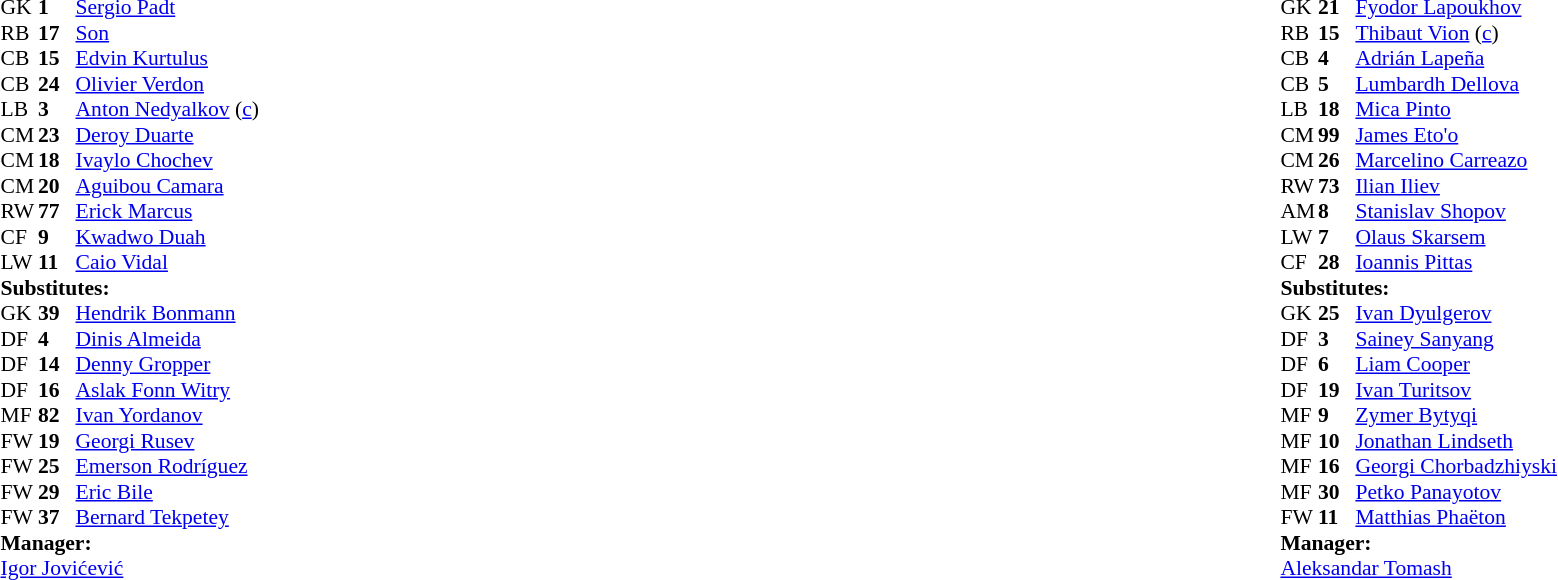<table style="width:100%">
<tr>
<td style="vertical-align:top;width:50%"><br><table style="font-size:90%" cellspacing="0" cellpadding="0">
<tr>
<th width="25"></th>
<th width="25"></th>
</tr>
<tr>
<td>GK</td>
<td><strong>1</strong></td>
<td> <a href='#'>Sergio Padt</a></td>
<td></td>
</tr>
<tr>
<td>RB</td>
<td><strong>17</strong></td>
<td> <a href='#'>Son</a></td>
</tr>
<tr>
<td>CB</td>
<td><strong>15</strong></td>
<td> <a href='#'>Edvin Kurtulus</a></td>
</tr>
<tr>
<td>CB</td>
<td><strong>24</strong></td>
<td> <a href='#'>Olivier Verdon</a></td>
<td></td>
</tr>
<tr>
<td>LB</td>
<td><strong>3</strong></td>
<td> <a href='#'>Anton Nedyalkov</a> (<a href='#'>c</a>)</td>
</tr>
<tr>
<td>CM</td>
<td><strong>23</strong></td>
<td> <a href='#'>Deroy Duarte</a></td>
</tr>
<tr>
<td>CM</td>
<td><strong>18</strong></td>
<td> <a href='#'>Ivaylo Chochev</a></td>
<td></td>
</tr>
<tr>
<td>CM</td>
<td><strong>20</strong></td>
<td> <a href='#'>Aguibou Camara</a></td>
<td></td>
</tr>
<tr>
<td>RW</td>
<td><strong>77</strong></td>
<td> <a href='#'>Erick Marcus</a></td>
<td></td>
</tr>
<tr>
<td>CF</td>
<td><strong>9</strong></td>
<td> <a href='#'>Kwadwo Duah</a></td>
<td></td>
</tr>
<tr>
<td>LW</td>
<td><strong>11</strong></td>
<td> <a href='#'>Caio Vidal</a></td>
<td></td>
<td></td>
</tr>
<tr>
<td colspan=4><strong>Substitutes:</strong></td>
</tr>
<tr>
<td>GK</td>
<td><strong>39</strong></td>
<td> <a href='#'>Hendrik Bonmann</a></td>
</tr>
<tr>
<td>DF</td>
<td><strong>4</strong></td>
<td> <a href='#'>Dinis Almeida</a></td>
<td></td>
</tr>
<tr>
<td>DF</td>
<td><strong>14</strong></td>
<td> <a href='#'>Denny Gropper</a></td>
</tr>
<tr>
<td>DF</td>
<td><strong>16</strong></td>
<td> <a href='#'>Aslak Fonn Witry</a></td>
</tr>
<tr>
<td>MF</td>
<td><strong>82</strong></td>
<td> <a href='#'>Ivan Yordanov</a></td>
<td></td>
</tr>
<tr>
<td>FW</td>
<td><strong>19</strong></td>
<td> <a href='#'>Georgi Rusev</a></td>
<td></td>
<td></td>
</tr>
<tr>
<td>FW</td>
<td><strong>25</strong></td>
<td> <a href='#'>Emerson Rodríguez</a></td>
</tr>
<tr>
<td>FW</td>
<td><strong>29</strong></td>
<td> <a href='#'>Eric Bile</a></td>
<td></td>
</tr>
<tr>
<td>FW</td>
<td><strong>37</strong></td>
<td> <a href='#'>Bernard Tekpetey</a></td>
</tr>
<tr>
<td colspan=4><strong>Manager:</strong></td>
</tr>
<tr>
<td colspan="4"> <a href='#'>Igor Jovićević</a></td>
</tr>
</table>
</td>
<td valign="top"></td>
<td valign="top" width="50%"><br><table cellspacing="0" cellpadding="0" style="font-size:90%;margin:auto">
<tr>
<th width="25"></th>
<th width="25"></th>
</tr>
<tr>
<td>GK</td>
<td><strong>21</strong></td>
<td> <a href='#'>Fyodor Lapoukhov</a></td>
</tr>
<tr>
<td>RB</td>
<td><strong>15</strong></td>
<td> <a href='#'>Thibaut Vion</a> (<a href='#'>c</a>)</td>
</tr>
<tr>
<td>CB</td>
<td><strong>4</strong></td>
<td> <a href='#'>Adrián Lapeña</a></td>
<td></td>
</tr>
<tr>
<td>CB</td>
<td><strong>5</strong></td>
<td> <a href='#'>Lumbardh Dellova</a></td>
</tr>
<tr>
<td>LB</td>
<td><strong>18</strong></td>
<td> <a href='#'>Mica Pinto</a></td>
<td></td>
</tr>
<tr>
<td>CM</td>
<td><strong>99</strong></td>
<td> <a href='#'>James Eto'o</a></td>
<td></td>
</tr>
<tr>
<td>CM</td>
<td><strong>26</strong></td>
<td> <a href='#'>Marcelino Carreazo</a></td>
</tr>
<tr>
<td>RW</td>
<td><strong>73</strong></td>
<td> <a href='#'>Ilian Iliev</a></td>
<td></td>
</tr>
<tr>
<td>AM</td>
<td><strong>8</strong></td>
<td> <a href='#'>Stanislav Shopov</a></td>
<td></td>
</tr>
<tr>
<td>LW</td>
<td><strong>7</strong></td>
<td> <a href='#'>Olaus Skarsem</a></td>
<td></td>
</tr>
<tr>
<td>CF</td>
<td><strong>28</strong></td>
<td> <a href='#'>Ioannis Pittas</a></td>
</tr>
<tr>
<td colspan=4><strong>Substitutes:</strong></td>
</tr>
<tr>
<td>GK</td>
<td><strong>25</strong></td>
<td> <a href='#'>Ivan Dyulgerov</a></td>
</tr>
<tr>
<td>DF</td>
<td><strong>3</strong></td>
<td> <a href='#'>Sainey Sanyang</a></td>
<td></td>
</tr>
<tr>
<td>DF</td>
<td><strong>6</strong></td>
<td> <a href='#'>Liam Cooper</a></td>
</tr>
<tr>
<td>DF</td>
<td><strong>19</strong></td>
<td> <a href='#'>Ivan Turitsov</a></td>
</tr>
<tr>
<td>MF</td>
<td><strong>9</strong></td>
<td> <a href='#'>Zymer Bytyqi</a></td>
<td></td>
</tr>
<tr>
<td>MF</td>
<td><strong>10</strong></td>
<td> <a href='#'>Jonathan Lindseth</a></td>
<td></td>
</tr>
<tr>
<td>MF</td>
<td><strong>16</strong></td>
<td> <a href='#'>Georgi Chorbadzhiyski</a></td>
<td></td>
</tr>
<tr>
<td>MF</td>
<td><strong>30</strong></td>
<td> <a href='#'>Petko Panayotov</a></td>
</tr>
<tr>
<td>FW</td>
<td><strong>11</strong></td>
<td> <a href='#'>Matthias Phaëton</a></td>
<td></td>
</tr>
<tr>
<td colspan=4><strong>Manager:</strong></td>
</tr>
<tr>
<td colspan="4"> <a href='#'>Aleksandar Tomash</a></td>
</tr>
</table>
</td>
</tr>
</table>
